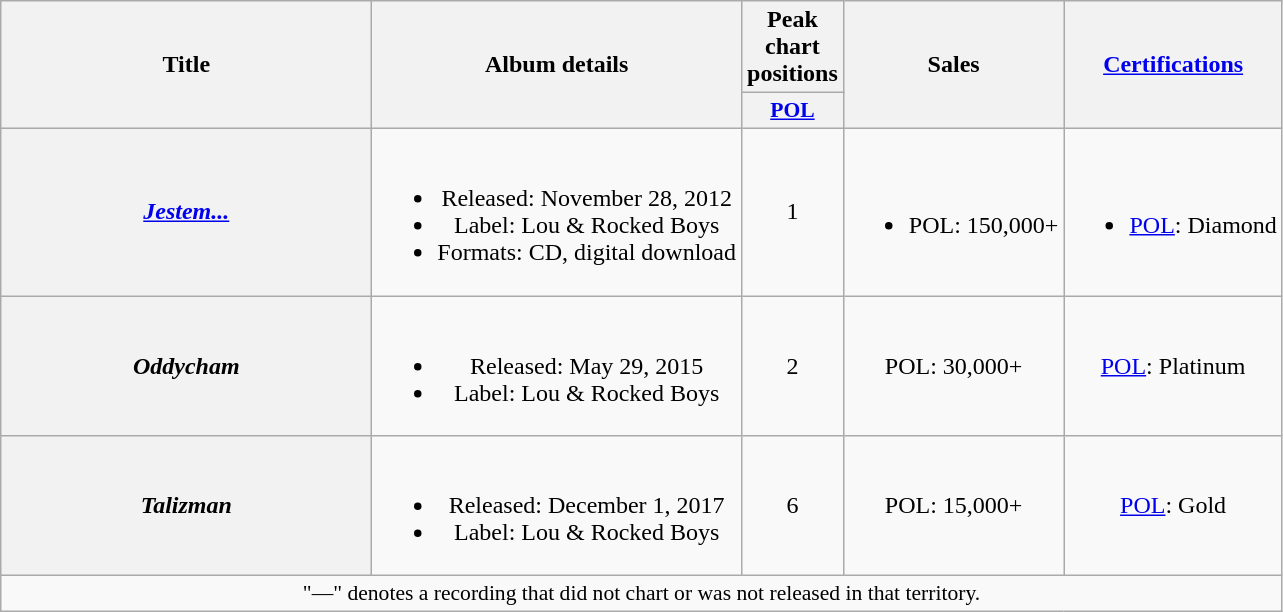<table class="wikitable plainrowheaders" style="text-align:center;">
<tr>
<th scope="col" rowspan="2" style="width:15em;">Title</th>
<th scope="col" rowspan="2">Album details</th>
<th scope="col" colspan="1">Peak chart positions</th>
<th scope="col" rowspan="2">Sales</th>
<th scope="col" rowspan="2"><a href='#'>Certifications</a></th>
</tr>
<tr>
<th scope="col" style="width:3em;font-size:90%;"><a href='#'>POL</a><br></th>
</tr>
<tr>
<th scope="row"><em><a href='#'>Jestem...</a></em></th>
<td><br><ul><li>Released: November 28, 2012</li><li>Label: Lou & Rocked Boys</li><li>Formats: CD, digital download</li></ul></td>
<td>1</td>
<td><br><ul><li>POL: 150,000+</li></ul></td>
<td><br><ul><li><a href='#'>POL</a>: Diamond</li></ul></td>
</tr>
<tr>
<th scope="row"><em>Oddycham</em></th>
<td><br><ul><li>Released: May 29, 2015</li><li>Label: Lou & Rocked Boys</li></ul></td>
<td>2</td>
<td>POL: 30,000+</td>
<td><a href='#'>POL</a>: Platinum</td>
</tr>
<tr>
<th scope="row"><em>Talizman</em></th>
<td><br><ul><li>Released: December 1, 2017</li><li>Label: Lou & Rocked Boys</li></ul></td>
<td>6</td>
<td>POL: 15,000+</td>
<td><a href='#'>POL</a>: Gold</td>
</tr>
<tr>
<td colspan="20" style="font-size:90%">"—" denotes a recording that did not chart or was not released in that territory.</td>
</tr>
</table>
